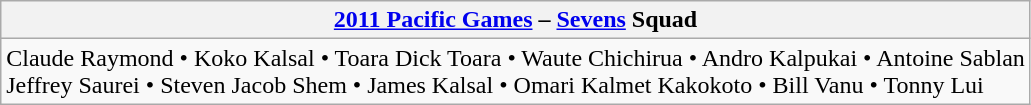<table class="wikitable collapsed">
<tr>
<th><a href='#'>2011 Pacific Games</a> – <a href='#'>Sevens</a> Squad</th>
</tr>
<tr>
<td>Claude Raymond • Koko Kalsal • Toara Dick Toara • Waute Chichirua • Andro Kalpukai • Antoine Sablan<br>Jeffrey Saurei • Steven Jacob Shem • James Kalsal • Omari Kalmet Kakokoto • Bill Vanu • Tonny Lui</td>
</tr>
</table>
